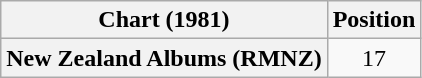<table class="wikitable plainrowheaders" style="text-align:center">
<tr>
<th scope="col">Chart (1981)</th>
<th scope="col">Position</th>
</tr>
<tr>
<th scope="row">New Zealand Albums (RMNZ)</th>
<td>17</td>
</tr>
</table>
